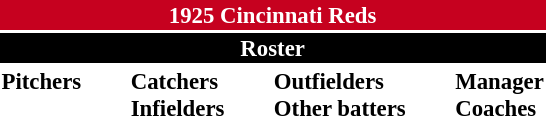<table class="toccolours" style="font-size: 95%;">
<tr>
<th colspan="10" style="background-color: #c6011f; color: white; text-align: center;">1925 Cincinnati Reds</th>
</tr>
<tr>
<td colspan="10" style="background-color: black; color: white; text-align: center;"><strong>Roster</strong></td>
</tr>
<tr>
<td valign="top"><strong>Pitchers</strong><br>









</td>
<td width="25px"></td>
<td valign="top"><strong>Catchers</strong><br>





<strong>Infielders</strong>








</td>
<td width="25px"></td>
<td valign="top"><strong>Outfielders</strong><br>






<strong>Other batters</strong>
</td>
<td width="25px"></td>
<td valign="top"><strong>Manager</strong><br>
<strong>Coaches</strong>
</td>
</tr>
</table>
